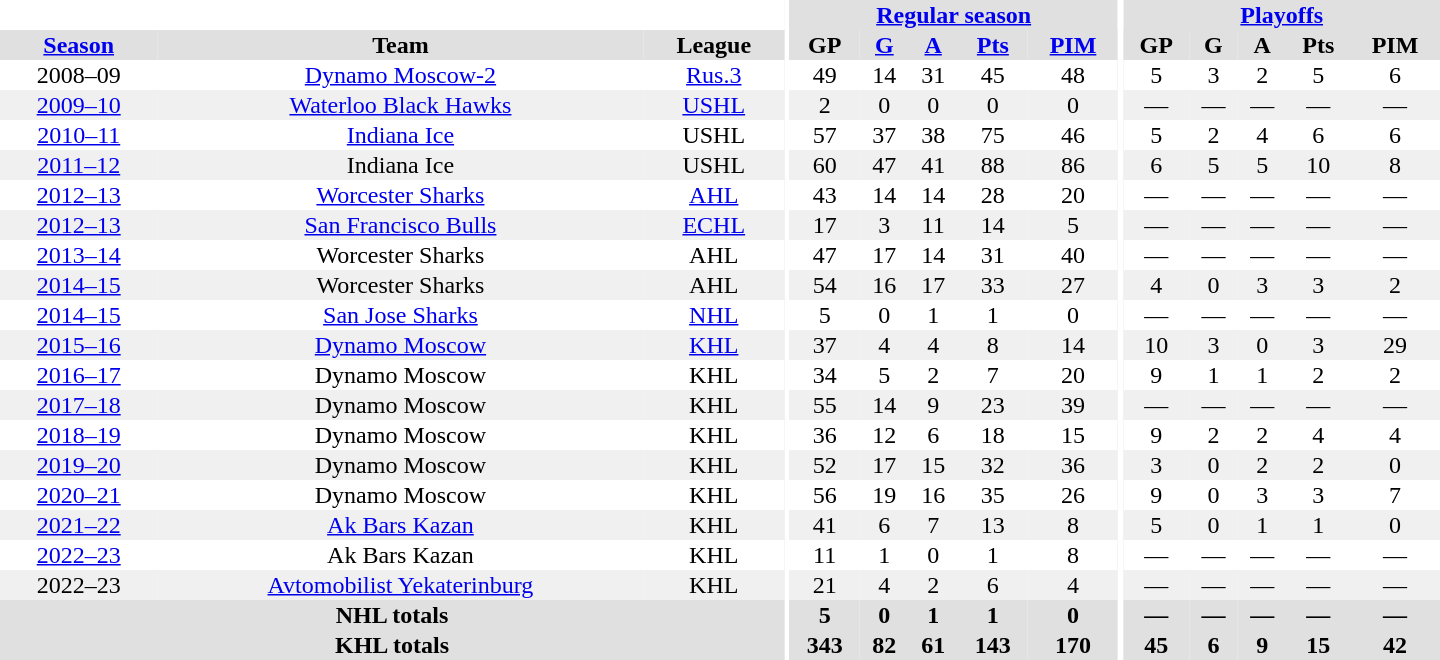<table border="0" cellpadding="1" cellspacing="0" style="text-align:center; width:60em">
<tr bgcolor="#e0e0e0">
<th colspan="3"  bgcolor="#ffffff"></th>
<th rowspan="99" bgcolor="#ffffff"></th>
<th colspan="5"><a href='#'>Regular season</a></th>
<th rowspan="99" bgcolor="#ffffff"></th>
<th colspan="5"><a href='#'>Playoffs</a></th>
</tr>
<tr bgcolor="#e0e0e0">
<th><a href='#'>Season</a></th>
<th>Team</th>
<th>League</th>
<th>GP</th>
<th><a href='#'>G</a></th>
<th><a href='#'>A</a></th>
<th><a href='#'>Pts</a></th>
<th><a href='#'>PIM</a></th>
<th>GP</th>
<th>G</th>
<th>A</th>
<th>Pts</th>
<th>PIM</th>
</tr>
<tr align="center">
<td>2008–09</td>
<td><a href='#'>Dynamo Moscow-2</a></td>
<td><a href='#'>Rus.3</a></td>
<td>49</td>
<td>14</td>
<td>31</td>
<td>45</td>
<td>48</td>
<td>5</td>
<td>3</td>
<td>2</td>
<td>5</td>
<td>6</td>
</tr>
<tr align="center" bgcolor="#f0f0f0">
<td><a href='#'>2009–10</a></td>
<td><a href='#'>Waterloo Black Hawks</a></td>
<td><a href='#'>USHL</a></td>
<td>2</td>
<td>0</td>
<td>0</td>
<td>0</td>
<td>0</td>
<td>—</td>
<td>—</td>
<td>—</td>
<td>—</td>
<td>—</td>
</tr>
<tr align="center">
<td><a href='#'>2010–11</a></td>
<td><a href='#'>Indiana Ice</a></td>
<td>USHL</td>
<td>57</td>
<td>37</td>
<td>38</td>
<td>75</td>
<td>46</td>
<td>5</td>
<td>2</td>
<td>4</td>
<td>6</td>
<td>6</td>
</tr>
<tr align="center" bgcolor="#f0f0f0">
<td><a href='#'>2011–12</a></td>
<td>Indiana Ice</td>
<td>USHL</td>
<td>60</td>
<td>47</td>
<td>41</td>
<td>88</td>
<td>86</td>
<td>6</td>
<td>5</td>
<td>5</td>
<td>10</td>
<td>8</td>
</tr>
<tr align="center">
<td><a href='#'>2012–13</a></td>
<td><a href='#'>Worcester Sharks</a></td>
<td><a href='#'>AHL</a></td>
<td>43</td>
<td>14</td>
<td>14</td>
<td>28</td>
<td>20</td>
<td>—</td>
<td>—</td>
<td>—</td>
<td>—</td>
<td>—</td>
</tr>
<tr align="center" bgcolor="#f0f0f0">
<td><a href='#'>2012–13</a></td>
<td><a href='#'>San Francisco Bulls</a></td>
<td><a href='#'>ECHL</a></td>
<td>17</td>
<td>3</td>
<td>11</td>
<td>14</td>
<td>5</td>
<td>—</td>
<td>—</td>
<td>—</td>
<td>—</td>
<td>—</td>
</tr>
<tr align="center">
<td><a href='#'>2013–14</a></td>
<td>Worcester Sharks</td>
<td>AHL</td>
<td>47</td>
<td>17</td>
<td>14</td>
<td>31</td>
<td>40</td>
<td>—</td>
<td>—</td>
<td>—</td>
<td>—</td>
<td>—</td>
</tr>
<tr align="center" bgcolor="#f0f0f0">
<td><a href='#'>2014–15</a></td>
<td>Worcester Sharks</td>
<td>AHL</td>
<td>54</td>
<td>16</td>
<td>17</td>
<td>33</td>
<td>27</td>
<td>4</td>
<td>0</td>
<td>3</td>
<td>3</td>
<td>2</td>
</tr>
<tr align="center">
<td><a href='#'>2014–15</a></td>
<td><a href='#'>San Jose Sharks</a></td>
<td><a href='#'>NHL</a></td>
<td>5</td>
<td>0</td>
<td>1</td>
<td>1</td>
<td>0</td>
<td>—</td>
<td>—</td>
<td>—</td>
<td>—</td>
<td>—</td>
</tr>
<tr align="center" bgcolor="#f0f0f0">
<td><a href='#'>2015–16</a></td>
<td><a href='#'>Dynamo Moscow</a></td>
<td><a href='#'>KHL</a></td>
<td>37</td>
<td>4</td>
<td>4</td>
<td>8</td>
<td>14</td>
<td>10</td>
<td>3</td>
<td>0</td>
<td>3</td>
<td>29</td>
</tr>
<tr align="center">
<td><a href='#'>2016–17</a></td>
<td>Dynamo Moscow</td>
<td>KHL</td>
<td>34</td>
<td>5</td>
<td>2</td>
<td>7</td>
<td>20</td>
<td>9</td>
<td>1</td>
<td>1</td>
<td>2</td>
<td>2</td>
</tr>
<tr align="center" bgcolor="#f0f0f0">
<td><a href='#'>2017–18</a></td>
<td>Dynamo Moscow</td>
<td>KHL</td>
<td>55</td>
<td>14</td>
<td>9</td>
<td>23</td>
<td>39</td>
<td>—</td>
<td>—</td>
<td>—</td>
<td>—</td>
<td>—</td>
</tr>
<tr align="center">
<td><a href='#'>2018–19</a></td>
<td>Dynamo Moscow</td>
<td>KHL</td>
<td>36</td>
<td>12</td>
<td>6</td>
<td>18</td>
<td>15</td>
<td>9</td>
<td>2</td>
<td>2</td>
<td>4</td>
<td>4</td>
</tr>
<tr align="center" bgcolor="#f0f0f0">
<td><a href='#'>2019–20</a></td>
<td>Dynamo Moscow</td>
<td>KHL</td>
<td>52</td>
<td>17</td>
<td>15</td>
<td>32</td>
<td>36</td>
<td>3</td>
<td>0</td>
<td>2</td>
<td>2</td>
<td>0</td>
</tr>
<tr align="center">
<td><a href='#'>2020–21</a></td>
<td>Dynamo Moscow</td>
<td>KHL</td>
<td>56</td>
<td>19</td>
<td>16</td>
<td>35</td>
<td>26</td>
<td>9</td>
<td>0</td>
<td>3</td>
<td>3</td>
<td>7</td>
</tr>
<tr align="center" bgcolor="#f0f0f0">
<td><a href='#'>2021–22</a></td>
<td><a href='#'>Ak Bars Kazan</a></td>
<td>KHL</td>
<td>41</td>
<td>6</td>
<td>7</td>
<td>13</td>
<td>8</td>
<td>5</td>
<td>0</td>
<td>1</td>
<td>1</td>
<td>0</td>
</tr>
<tr align="center">
<td><a href='#'>2022–23</a></td>
<td>Ak Bars Kazan</td>
<td>KHL</td>
<td>11</td>
<td>1</td>
<td>0</td>
<td>1</td>
<td>8</td>
<td>—</td>
<td>—</td>
<td>—</td>
<td>—</td>
<td>—</td>
</tr>
<tr align="center" bgcolor="#f0f0f0">
<td>2022–23</td>
<td><a href='#'>Avtomobilist Yekaterinburg</a></td>
<td>KHL</td>
<td>21</td>
<td>4</td>
<td>2</td>
<td>6</td>
<td>4</td>
<td>—</td>
<td>—</td>
<td>—</td>
<td>—</td>
<td>—</td>
</tr>
<tr align="center" bgcolor="#e0e0e0" style="font-weight:bold;">
<td colspan="3">NHL totals</td>
<th>5</th>
<th>0</th>
<th>1</th>
<th>1</th>
<th>0</th>
<th>—</th>
<th>—</th>
<th>—</th>
<th>—</th>
<th>—</th>
</tr>
<tr align="center" bgcolor="#e0e0e0" style="font-weight:bold;">
<td colspan="3">KHL totals</td>
<th>343</th>
<th>82</th>
<th>61</th>
<th>143</th>
<th>170</th>
<th>45</th>
<th>6</th>
<th>9</th>
<th>15</th>
<th>42</th>
</tr>
</table>
